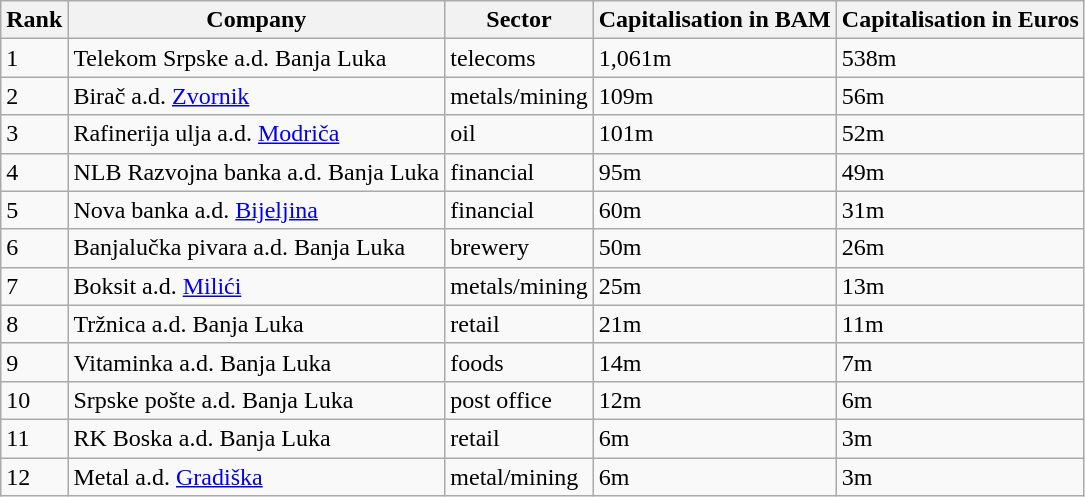<table class="wikitable sortable">
<tr>
<th>Rank</th>
<th>Company</th>
<th>Sector</th>
<th>Capitalisation in BAM</th>
<th>Capitalisation in Euros</th>
</tr>
<tr>
<td>1</td>
<td>Telekom Srpske a.d. Banja Luka</td>
<td>telecoms</td>
<td>1,061m</td>
<td>538m</td>
</tr>
<tr>
<td>2</td>
<td>Birač a.d. <a href='#'>Zvornik</a></td>
<td>metals/mining</td>
<td>109m</td>
<td>56m</td>
</tr>
<tr>
<td>3</td>
<td>Rafinerija ulja a.d. <a href='#'>Modriča</a></td>
<td>oil</td>
<td>101m</td>
<td>52m</td>
</tr>
<tr>
<td>4</td>
<td>NLB Razvojna banka a.d. Banja Luka</td>
<td>financial</td>
<td>95m</td>
<td>49m</td>
</tr>
<tr>
<td>5</td>
<td>Nova banka a.d. <a href='#'>Bijeljina</a></td>
<td>financial</td>
<td>60m</td>
<td>31m</td>
</tr>
<tr>
<td>6</td>
<td>Banjalučka pivara a.d. Banja Luka</td>
<td>brewery</td>
<td>50m</td>
<td>26m</td>
</tr>
<tr>
<td>7</td>
<td>Boksit a.d. <a href='#'>Milići</a></td>
<td>metals/mining</td>
<td>25m</td>
<td>13m</td>
</tr>
<tr>
<td>8</td>
<td>Tržnica a.d. Banja Luka</td>
<td>retail</td>
<td>21m</td>
<td>11m</td>
</tr>
<tr>
<td>9</td>
<td>Vitaminka a.d. Banja Luka</td>
<td>foods</td>
<td>14m</td>
<td>7m</td>
</tr>
<tr>
<td>10</td>
<td>Srpske pošte a.d. Banja Luka</td>
<td>post office</td>
<td>12m</td>
<td>6m</td>
</tr>
<tr>
<td>11</td>
<td>RK Boska a.d. Banja Luka</td>
<td>retail</td>
<td>6m</td>
<td>3m</td>
</tr>
<tr>
<td>12</td>
<td>Metal a.d. <a href='#'>Gradiška</a></td>
<td>metal/mining</td>
<td>6m</td>
<td>3m</td>
</tr>
</table>
